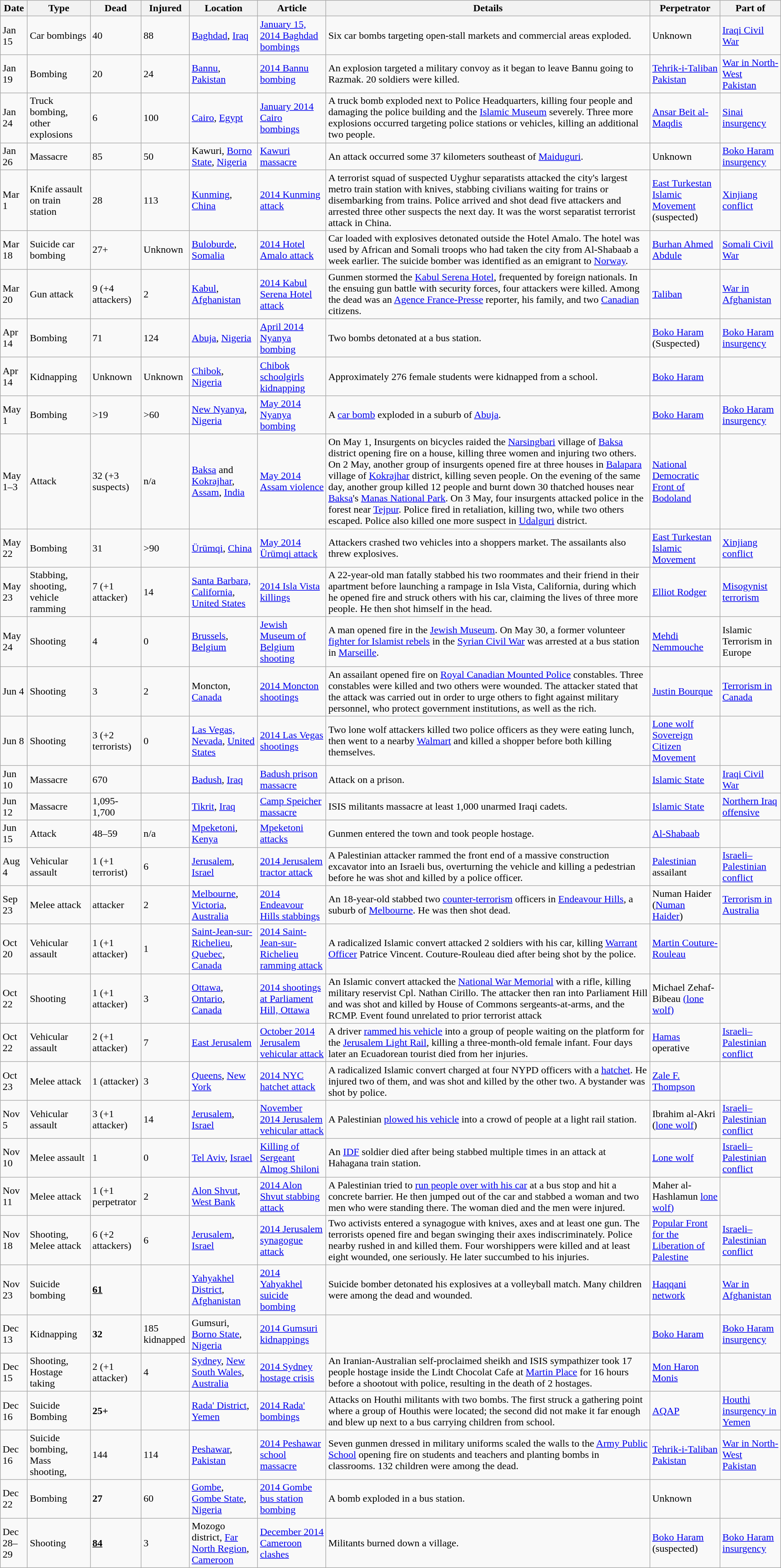<table class="wikitable sortable" id="terrorIncidents2014">
<tr>
<th class="unsortable">Date</th>
<th class="unsortable">Type</th>
<th data-sort-type="number">Dead</th>
<th data-sort-type="number">Injured</th>
<th class="unsortable">Location</th>
<th class="unsortable">Article</th>
<th class="unsortable">Details</th>
<th class="unsortable">Perpetrator</th>
<th class="unsortable">Part of<br></th>
</tr>
<tr>
<td>Jan 15</td>
<td>Car bombings</td>
<td>40</td>
<td>88</td>
<td><a href='#'>Baghdad</a>, <a href='#'>Iraq</a></td>
<td><a href='#'>January 15, 2014 Baghdad bombings</a></td>
<td>Six car bombs targeting open-stall markets and commercial areas exploded.</td>
<td>Unknown</td>
<td><a href='#'>Iraqi Civil War</a></td>
</tr>
<tr>
<td>Jan 19</td>
<td>Bombing</td>
<td>20</td>
<td>24</td>
<td><a href='#'>Bannu</a>, <a href='#'>Pakistan</a></td>
<td><a href='#'>2014 Bannu bombing</a></td>
<td>An explosion targeted a military convoy as it began to leave Bannu going to Razmak. 20 soldiers were killed.</td>
<td><a href='#'>Tehrik-i-Taliban Pakistan</a></td>
<td><a href='#'>War in North-West Pakistan</a></td>
</tr>
<tr>
<td>Jan 24</td>
<td>Truck bombing, other explosions</td>
<td>6</td>
<td>100</td>
<td><a href='#'>Cairo</a>, <a href='#'>Egypt</a></td>
<td><a href='#'>January 2014 Cairo bombings</a></td>
<td>A truck bomb exploded next to Police Headquarters, killing four people and damaging the police building and the <a href='#'>Islamic Museum</a> severely. Three more explosions occurred targeting police stations or vehicles, killing an additional two people.</td>
<td><a href='#'>Ansar Beit al-Maqdis</a></td>
<td><a href='#'>Sinai insurgency</a></td>
</tr>
<tr>
<td>Jan 26</td>
<td>Massacre</td>
<td>85</td>
<td>50</td>
<td>Kawuri, <a href='#'>Borno State</a>, <a href='#'>Nigeria</a></td>
<td><a href='#'>Kawuri massacre</a></td>
<td>An attack occurred some 37 kilometers southeast of <a href='#'>Maiduguri</a>.</td>
<td>Unknown</td>
<td><a href='#'>Boko Haram insurgency</a></td>
</tr>
<tr>
<td>Mar 1</td>
<td>Knife assault on train station</td>
<td>28</td>
<td>113</td>
<td><a href='#'>Kunming</a>, <a href='#'>China</a></td>
<td><a href='#'>2014 Kunming attack</a></td>
<td>A terrorist squad of suspected Uyghur separatists attacked the city's largest metro train station with knives, stabbing civilians waiting for trains or disembarking from trains. Police arrived and shot dead five attackers and arrested three other suspects the next day. It was the worst separatist terrorist attack in China.</td>
<td><a href='#'>East Turkestan Islamic Movement</a> (suspected)</td>
<td><a href='#'>Xinjiang conflict</a></td>
</tr>
<tr>
<td>Mar 18</td>
<td>Suicide car bombing</td>
<td>27+</td>
<td>Unknown</td>
<td><a href='#'>Buloburde</a>, <a href='#'>Somalia</a></td>
<td><a href='#'>2014 Hotel Amalo attack</a></td>
<td>Car loaded with explosives detonated outside the Hotel Amalo. The hotel was used by African and Somali troops who had taken the city from Al-Shabaab a week earlier. The suicide bomber was identified as an emigrant to <a href='#'>Norway</a>.</td>
<td><a href='#'>Burhan Ahmed Abdule</a></td>
<td><a href='#'>Somali Civil War</a></td>
</tr>
<tr>
<td>Mar 20</td>
<td>Gun attack</td>
<td>9 (+4 attackers)</td>
<td>2</td>
<td><a href='#'>Kabul</a>, <a href='#'>Afghanistan</a></td>
<td><a href='#'>2014 Kabul Serena Hotel attack</a></td>
<td>Gunmen stormed the <a href='#'>Kabul Serena Hotel</a>, frequented by foreign nationals. In the ensuing gun battle with security forces, four attackers were killed. Among the dead was an <a href='#'>Agence France-Presse</a> reporter, his family, and two <a href='#'>Canadian</a> citizens.</td>
<td><a href='#'>Taliban</a></td>
<td><a href='#'>War in Afghanistan</a></td>
</tr>
<tr>
<td>Apr 14</td>
<td>Bombing</td>
<td>71</td>
<td>124</td>
<td><a href='#'>Abuja</a>, <a href='#'>Nigeria</a></td>
<td><a href='#'>April 2014 Nyanya bombing</a></td>
<td>Two bombs detonated at a bus station.</td>
<td><a href='#'>Boko Haram</a> (Suspected)</td>
<td><a href='#'>Boko Haram insurgency</a></td>
</tr>
<tr>
<td>Apr 14</td>
<td>Kidnapping</td>
<td>Unknown</td>
<td>Unknown</td>
<td><a href='#'>Chibok</a>, <a href='#'>Nigeria</a></td>
<td><a href='#'>Chibok schoolgirls kidnapping</a></td>
<td>Approximately 276 female students were kidnapped from a school.</td>
<td><a href='#'>Boko Haram</a></td>
<td></td>
</tr>
<tr>
<td>May 1</td>
<td>Bombing</td>
<td>>19</td>
<td>>60</td>
<td><a href='#'>New Nyanya</a>, <a href='#'>Nigeria</a></td>
<td><a href='#'>May 2014 Nyanya bombing</a></td>
<td>A <a href='#'>car bomb</a> exploded in a suburb of <a href='#'>Abuja</a>.</td>
<td><a href='#'>Boko Haram</a></td>
<td><a href='#'>Boko Haram insurgency</a></td>
</tr>
<tr>
<td>May 1–3</td>
<td>Attack</td>
<td>32 (+3 suspects)</td>
<td>n/a</td>
<td><a href='#'>Baksa</a> and <a href='#'>Kokrajhar</a>, <a href='#'>Assam</a>, <a href='#'>India</a></td>
<td><a href='#'>May 2014 Assam violence</a></td>
<td>On May 1, Insurgents on bicycles raided the <a href='#'>Narsingbari</a> village of <a href='#'>Baksa</a> district opening fire on a house, killing three women and injuring two others. On 2 May, another group of insurgents opened fire at three houses in <a href='#'>Balapara</a> village of <a href='#'>Kokrajhar</a> district, killing seven people. On the evening of the same day, another group killed 12 people and burnt down 30 thatched houses near <a href='#'>Baksa</a>'s <a href='#'>Manas National Park</a>. On 3 May, four insurgents attacked police in the forest near <a href='#'>Tejpur</a>. Police fired in retaliation, killing two, while two others escaped. Police also killed one more suspect in <a href='#'>Udalguri</a> district.</td>
<td><a href='#'>National Democratic Front of Bodoland</a></td>
<td></td>
</tr>
<tr>
<td>May 22</td>
<td>Bombing</td>
<td>31</td>
<td>>90</td>
<td><a href='#'>Ürümqi</a>, <a href='#'>China</a></td>
<td><a href='#'>May 2014 Ürümqi attack</a></td>
<td>Attackers crashed two vehicles into a shoppers market. The assailants also threw explosives.</td>
<td><a href='#'>East Turkestan Islamic Movement</a></td>
<td><a href='#'>Xinjiang conflict</a></td>
</tr>
<tr>
<td>May 23</td>
<td>Stabbing, shooting, vehicle ramming</td>
<td>7 (+1 attacker)</td>
<td>14</td>
<td><a href='#'>Santa Barbara, California</a>, <a href='#'>United States</a></td>
<td><a href='#'>2014 Isla Vista killings</a></td>
<td>A 22-year-old man fatally stabbed his two roommates and their friend in their apartment before launching a rampage in Isla Vista, California, during which he opened fire and struck others with his car, claiming the lives of three more people. He then shot himself in the head.</td>
<td><a href='#'>Elliot Rodger</a></td>
<td><a href='#'>Misogynist terrorism</a></td>
</tr>
<tr>
<td>May 24</td>
<td>Shooting</td>
<td>4</td>
<td>0</td>
<td><a href='#'>Brussels</a>, <a href='#'>Belgium</a></td>
<td><a href='#'>Jewish Museum of Belgium shooting</a></td>
<td>A man opened fire in the <a href='#'>Jewish Museum</a>. On May 30, a former volunteer <a href='#'>fighter for Islamist rebels</a> in the <a href='#'>Syrian Civil War</a> was arrested at a bus station in <a href='#'>Marseille</a>.</td>
<td><a href='#'>Mehdi Nemmouche</a></td>
<td>Islamic Terrorism in Europe</td>
</tr>
<tr>
<td>Jun 4</td>
<td>Shooting</td>
<td>3</td>
<td>2</td>
<td>Moncton, <a href='#'>Canada</a></td>
<td><a href='#'>2014 Moncton shootings</a></td>
<td>An assailant opened fire on <a href='#'>Royal Canadian Mounted Police</a> constables. Three constables were killed and two others were wounded. The attacker stated that the attack was carried out in order to urge others to fight against military personnel, who protect government institutions, as well as the rich.</td>
<td><a href='#'>Justin Bourque</a></td>
<td><a href='#'>Terrorism in Canada</a></td>
</tr>
<tr>
<td>Jun 8</td>
<td>Shooting</td>
<td>3 (+2 terrorists)</td>
<td>0</td>
<td><a href='#'>Las Vegas, Nevada</a>, <a href='#'>United States</a></td>
<td><a href='#'>2014 Las Vegas shootings</a></td>
<td>Two lone wolf attackers killed two police officers as they were eating lunch, then went to a nearby <a href='#'>Walmart</a> and killed a shopper before both killing themselves.</td>
<td><a href='#'>Lone wolf</a> <a href='#'>Sovereign Citizen Movement</a></td>
<td></td>
</tr>
<tr>
<td>Jun 10</td>
<td>Massacre</td>
<td>670</td>
<td></td>
<td><a href='#'>Badush</a>, <a href='#'>Iraq</a></td>
<td><a href='#'>Badush prison massacre</a></td>
<td>Attack on a prison.</td>
<td><a href='#'>Islamic State</a></td>
<td><a href='#'>Iraqi Civil War</a></td>
</tr>
<tr>
<td>Jun 12</td>
<td>Massacre</td>
<td>1,095-1,700</td>
<td></td>
<td><a href='#'>Tikrit</a>, <a href='#'>Iraq</a></td>
<td><a href='#'>Camp Speicher massacre</a></td>
<td>ISIS militants massacre at least 1,000 unarmed Iraqi cadets.</td>
<td><a href='#'>Islamic State</a></td>
<td><a href='#'>Northern Iraq offensive</a></td>
</tr>
<tr>
<td>Jun 15</td>
<td>Attack</td>
<td>48–59</td>
<td>n/a</td>
<td><a href='#'>Mpeketoni</a>, <a href='#'>Kenya</a></td>
<td><a href='#'>Mpeketoni attacks</a></td>
<td>Gunmen entered the town and took people hostage.</td>
<td><a href='#'>Al-Shabaab</a></td>
<td></td>
</tr>
<tr>
<td>Aug 4</td>
<td>Vehicular assault</td>
<td>1 (+1 terrorist)</td>
<td>6</td>
<td><a href='#'>Jerusalem</a>, <a href='#'>Israel</a></td>
<td><a href='#'>2014 Jerusalem tractor attack</a></td>
<td>A Palestinian attacker rammed the front end of a massive construction excavator into an Israeli bus, overturning the vehicle and killing a pedestrian before he was shot and killed by a police officer.</td>
<td><a href='#'>Palestinian</a> assailant</td>
<td><a href='#'>Israeli–Palestinian conflict</a></td>
</tr>
<tr>
<td>Sep 23</td>
<td>Melee attack</td>
<td>attacker</td>
<td>2</td>
<td><a href='#'>Melbourne</a>, <a href='#'>Victoria</a>, <a href='#'>Australia</a></td>
<td><a href='#'>2014 Endeavour Hills stabbings</a></td>
<td>An 18-year-old stabbed two <a href='#'>counter-terrorism</a> officers in <a href='#'>Endeavour Hills</a>, a suburb of <a href='#'>Melbourne</a>. He was then shot dead.</td>
<td>Numan Haider (<a href='#'>Numan Haider</a>)</td>
<td><a href='#'>Terrorism in Australia</a></td>
</tr>
<tr>
<td>Oct 20</td>
<td>Vehicular assault</td>
<td>1 (+1 attacker)</td>
<td>1</td>
<td><a href='#'>Saint-Jean-sur-Richelieu</a>, <a href='#'>Quebec</a>, <a href='#'>Canada</a></td>
<td><a href='#'>2014 Saint-Jean-sur-Richelieu ramming attack</a></td>
<td>A radicalized Islamic convert attacked 2 soldiers with his car, killing <a href='#'>Warrant Officer</a> Patrice Vincent. Couture-Rouleau died after being shot by the police.</td>
<td><a href='#'>Martin Couture-Rouleau</a></td>
<td></td>
</tr>
<tr>
<td>Oct 22</td>
<td>Shooting</td>
<td>1 (+1 attacker)</td>
<td>3</td>
<td><a href='#'>Ottawa</a>, <a href='#'>Ontario</a>, <a href='#'>Canada</a></td>
<td><a href='#'>2014 shootings at Parliament Hill, Ottawa</a></td>
<td>An Islamic convert attacked the <a href='#'>National War Memorial</a> with a rifle, killing military reservist Cpl. Nathan Cirillo. The attacker then ran into Parliament Hill and was shot and killed by House of Commons sergeants-at-arms, and the RCMP. Event found unrelated to prior terrorist attack</td>
<td>Michael Zehaf-Bibeau <a href='#'>(lone wolf)</a></td>
<td></td>
</tr>
<tr>
<td>Oct 22</td>
<td>Vehicular assault</td>
<td>2 (+1 attacker)</td>
<td>7</td>
<td><a href='#'>East Jerusalem</a></td>
<td><a href='#'>October 2014 Jerusalem vehicular attack</a></td>
<td>A driver <a href='#'>rammed his vehicle</a> into a group of people waiting on the platform for the <a href='#'>Jerusalem Light Rail</a>, killing a three-month-old female infant. Four days later an Ecuadorean tourist died from her injuries.</td>
<td><a href='#'>Hamas</a> operative</td>
<td><a href='#'>Israeli–Palestinian conflict</a></td>
</tr>
<tr>
<td>Oct 23</td>
<td>Melee attack</td>
<td>1 (attacker)</td>
<td>3</td>
<td><a href='#'>Queens</a>, <a href='#'>New York</a></td>
<td><a href='#'>2014 NYC hatchet attack</a></td>
<td>A radicalized Islamic convert charged at four NYPD officers with a <a href='#'>hatchet</a>. He injured two of them, and was shot and killed by the other two. A bystander was shot by police.</td>
<td><a href='#'>Zale F. Thompson</a></td>
<td></td>
</tr>
<tr>
<td>Nov 5</td>
<td>Vehicular assault</td>
<td>3 (+1 attacker)</td>
<td>14</td>
<td><a href='#'>Jerusalem</a>, <a href='#'>Israel</a></td>
<td><a href='#'>November 2014 Jerusalem vehicular attack</a></td>
<td>A Palestinian <a href='#'>plowed his vehicle</a> into a crowd of people at a light rail station.</td>
<td>Ibrahim al-Akri (<a href='#'>lone wolf</a>)</td>
<td><a href='#'>Israeli–Palestinian conflict</a></td>
</tr>
<tr>
<td>Nov 10</td>
<td>Melee assault</td>
<td>1</td>
<td>0</td>
<td><a href='#'>Tel Aviv</a>, <a href='#'>Israel</a></td>
<td><a href='#'>Killing of Sergeant Almog Shiloni</a></td>
<td>An <a href='#'>IDF</a> soldier died after being stabbed multiple times in an attack at Hahagana train station.</td>
<td><a href='#'>Lone wolf</a></td>
<td><a href='#'>Israeli–Palestinian conflict</a></td>
</tr>
<tr>
<td>Nov 11</td>
<td>Melee attack</td>
<td>1 (+1 perpetrator</td>
<td>2</td>
<td><a href='#'>Alon Shvut</a>, <a href='#'>West Bank</a></td>
<td><a href='#'>2014 Alon Shvut stabbing attack</a></td>
<td>A Palestinian tried to <a href='#'>run people over with his car</a> at a bus stop and hit a concrete barrier. He then jumped out of the car and stabbed a woman and two men who were standing there. The woman died and the men were injured.</td>
<td>Maher al-Hashlamun <a href='#'>lone wolf)</a></td>
<td></td>
</tr>
<tr>
<td>Nov 18</td>
<td>Shooting, Melee attack</td>
<td>6 (+2 attackers)</td>
<td>6</td>
<td><a href='#'>Jerusalem</a>, <a href='#'>Israel</a></td>
<td><a href='#'>2014 Jerusalem synagogue attack</a></td>
<td>Two activists entered a synagogue with knives, axes and at least one gun. The terrorists opened fire and began swinging their axes indiscriminately. Police nearby rushed in and killed them. Four worshippers were killed and at least eight wounded, one seriously. He later succumbed to his injuries.</td>
<td><a href='#'>Popular Front for the Liberation of Palestine</a></td>
<td><a href='#'>Israeli–Palestinian conflict</a></td>
</tr>
<tr>
<td>Nov 23</td>
<td>Suicide bombing</td>
<td><strong><u>61</u></strong></td>
<td></td>
<td><a href='#'>Yahyakhel District</a>, <a href='#'>Afghanistan</a></td>
<td><a href='#'>2014 Yahyakhel suicide bombing</a></td>
<td>Suicide bomber detonated his explosives at a volleyball match. Many children were among the dead and wounded.</td>
<td><a href='#'>Haqqani network</a></td>
<td><a href='#'>War in Afghanistan</a></td>
</tr>
<tr>
<td>Dec 13</td>
<td>Kidnapping</td>
<td><strong>32</strong></td>
<td>185 kidnapped</td>
<td>Gumsuri, <a href='#'>Borno State</a>, <a href='#'>Nigeria</a></td>
<td><a href='#'>2014 Gumsuri kidnappings</a></td>
<td></td>
<td><a href='#'>Boko Haram</a></td>
<td><a href='#'>Boko Haram insurgency</a></td>
</tr>
<tr>
<td>Dec 15</td>
<td>Shooting, Hostage taking</td>
<td>2 (+1 attacker)</td>
<td>4</td>
<td><a href='#'>Sydney</a>, <a href='#'>New South Wales</a>, <a href='#'>Australia</a></td>
<td><a href='#'>2014 Sydney hostage crisis</a></td>
<td>An Iranian-Australian self-proclaimed sheikh and ISIS sympathizer took 17 people hostage inside the Lindt Chocolat Cafe at <a href='#'>Martin Place</a> for 16 hours before a shootout with police, resulting in the death of 2 hostages.</td>
<td><a href='#'>Mon Haron Monis</a></td>
<td></td>
</tr>
<tr>
<td>Dec 16</td>
<td>Suicide Bombing</td>
<td><strong>25+</strong></td>
<td></td>
<td><a href='#'>Rada' District</a>, <a href='#'>Yemen</a></td>
<td><a href='#'>2014 Rada' bombings</a></td>
<td>Attacks on Houthi militants with two bombs. The first struck a gathering point where a group of Houthis were located; the second did not make it far enough and blew up next to a bus carrying children from school.</td>
<td><a href='#'>AQAP</a></td>
<td><a href='#'>Houthi insurgency in Yemen</a></td>
</tr>
<tr>
<td>Dec 16</td>
<td>Suicide bombing, Mass shooting,</td>
<td>144</td>
<td>114</td>
<td><a href='#'>Peshawar</a>, <a href='#'>Pakistan</a></td>
<td><a href='#'>2014 Peshawar school massacre</a></td>
<td>Seven gunmen dressed in military uniforms scaled the walls to the <a href='#'>Army Public School</a> opening fire on students and teachers and planting bombs in classrooms. 132 children were among the dead.</td>
<td><a href='#'>Tehrik-i-Taliban Pakistan</a></td>
<td><a href='#'>War in North-West Pakistan</a></td>
</tr>
<tr>
<td>Dec 22</td>
<td>Bombing</td>
<td><strong>27</strong></td>
<td>60</td>
<td><a href='#'>Gombe</a>, <a href='#'>Gombe State</a>, <a href='#'>Nigeria</a></td>
<td><a href='#'>2014 Gombe bus station bombing</a></td>
<td>A bomb exploded in a bus station.</td>
<td>Unknown</td>
<td></td>
</tr>
<tr>
<td>Dec 28–29</td>
<td>Shooting</td>
<td><strong><u>84</u></strong></td>
<td>3</td>
<td>Mozogo district, <a href='#'>Far North Region</a>, <a href='#'>Cameroon</a></td>
<td><a href='#'>December 2014 Cameroon clashes</a></td>
<td>Militants burned down a village.</td>
<td><a href='#'>Boko Haram</a> (suspected)</td>
<td><a href='#'>Boko Haram insurgency</a></td>
</tr>
</table>
